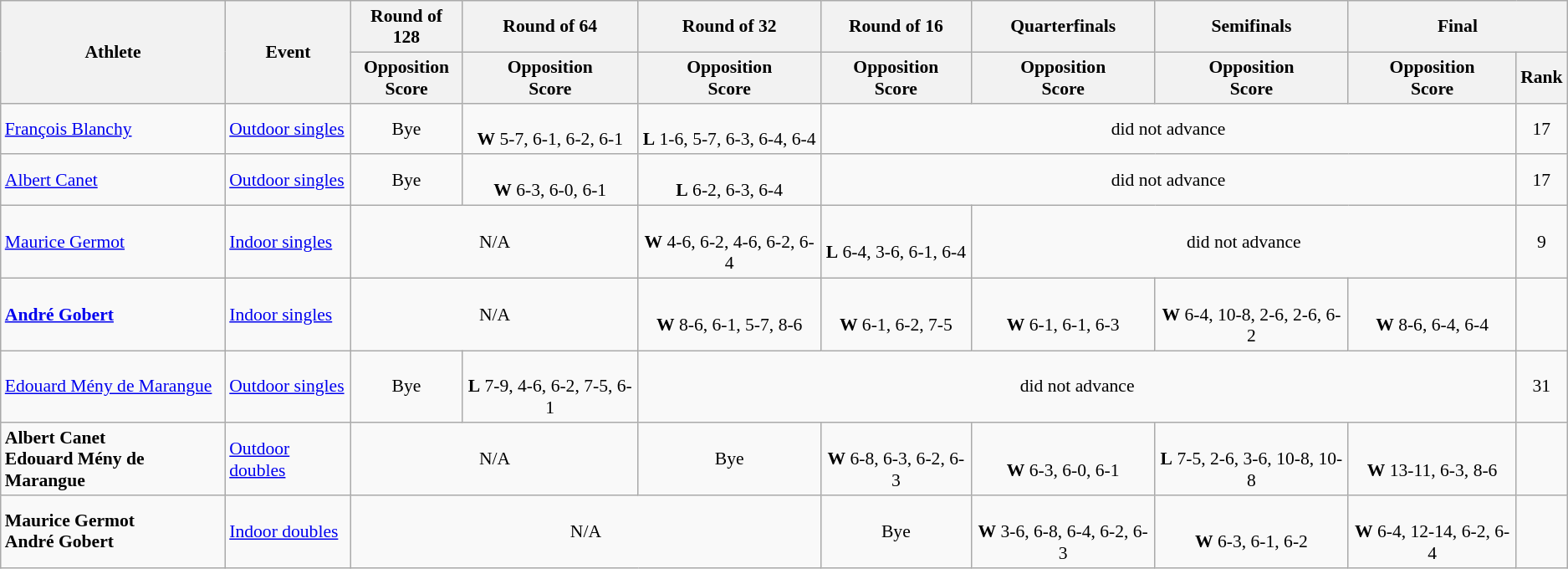<table class=wikitable style="font-size:90%">
<tr>
<th rowspan="2">Athlete</th>
<th rowspan="2">Event</th>
<th>Round of 128</th>
<th>Round of 64</th>
<th>Round of 32</th>
<th>Round of 16</th>
<th>Quarterfinals</th>
<th>Semifinals</th>
<th colspan="2">Final</th>
</tr>
<tr>
<th>Opposition<br>Score</th>
<th>Opposition<br>Score</th>
<th>Opposition<br>Score</th>
<th>Opposition<br>Score</th>
<th>Opposition<br>Score</th>
<th>Opposition<br>Score</th>
<th>Opposition<br>Score</th>
<th>Rank</th>
</tr>
<tr>
<td><a href='#'>François Blanchy</a></td>
<td><a href='#'>Outdoor singles</a></td>
<td align=center>Bye</td>
<td align=center> <br> <strong>W</strong> 5-7, 6-1, 6-2, 6-1</td>
<td align=center> <br> <strong>L</strong> 1-6, 5-7, 6-3, 6-4, 6-4</td>
<td align=center colspan=4>did not advance</td>
<td align=center>17</td>
</tr>
<tr>
<td><a href='#'>Albert Canet</a></td>
<td><a href='#'>Outdoor singles</a></td>
<td align=center>Bye</td>
<td align=center> <br> <strong>W</strong> 6-3, 6-0, 6-1</td>
<td align=center> <br> <strong>L</strong> 6-2, 6-3, 6-4</td>
<td align=center colspan=4>did not advance</td>
<td align=center>17</td>
</tr>
<tr>
<td><a href='#'>Maurice Germot</a></td>
<td><a href='#'>Indoor singles</a></td>
<td align=center colspan=2>N/A</td>
<td align=center> <br> <strong>W</strong> 4-6, 6-2, 4-6, 6-2, 6-4</td>
<td align=center> <br> <strong>L</strong> 6-4, 3-6, 6-1, 6-4</td>
<td align=center colspan=3>did not advance</td>
<td align=center>9</td>
</tr>
<tr>
<td><strong><a href='#'>André Gobert</a></strong></td>
<td><a href='#'>Indoor singles</a></td>
<td align=center colspan=2>N/A</td>
<td align=center> <br> <strong>W</strong> 8-6, 6-1, 5-7, 8-6</td>
<td align=center> <br> <strong>W</strong> 6-1, 6-2, 7-5</td>
<td align=center> <br> <strong>W</strong> 6-1, 6-1, 6-3</td>
<td align=center> <br> <strong>W</strong> 6-4, 10-8, 2-6, 2-6, 6-2</td>
<td align=center> <br> <strong>W</strong> 8-6, 6-4, 6-4</td>
<td align=center></td>
</tr>
<tr>
<td><a href='#'>Edouard Mény de Marangue</a></td>
<td><a href='#'>Outdoor singles</a></td>
<td align=center>Bye</td>
<td align=center> <br> <strong>L</strong> 7-9, 4-6, 6-2, 7-5, 6-1</td>
<td align=center colspan=5>did not advance</td>
<td align=center>31</td>
</tr>
<tr>
<td><strong>Albert Canet <br> Edouard Mény de Marangue</strong></td>
<td><a href='#'>Outdoor doubles</a></td>
<td align=center colspan=2>N/A</td>
<td align=center>Bye</td>
<td align=center> <br> <strong>W</strong> 6-8, 6-3, 6-2, 6-3</td>
<td align=center> <br> <strong>W</strong> 6-3, 6-0, 6-1</td>
<td align=center> <br> <strong>L</strong> 7-5, 2-6, 3-6, 10-8, 10-8</td>
<td align=center> <br> <strong>W</strong> 13-11, 6-3, 8-6</td>
<td align=center></td>
</tr>
<tr>
<td><strong>Maurice Germot <br> André Gobert</strong></td>
<td><a href='#'>Indoor doubles</a></td>
<td align=center colspan=3>N/A</td>
<td align=center>Bye</td>
<td align=center> <br> <strong>W</strong> 3-6, 6-8, 6-4, 6-2, 6-3</td>
<td align=center> <br> <strong>W</strong> 6-3, 6-1, 6-2</td>
<td align=center> <br> <strong>W</strong> 6-4, 12-14, 6-2, 6-4</td>
<td align=center></td>
</tr>
</table>
